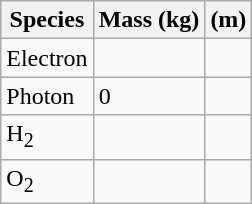<table class="wikitable sortable">
<tr>
<th>Species</th>
<th>Mass (kg)</th>
<th> (m)</th>
</tr>
<tr>
<td>Electron</td>
<td></td>
<td></td>
</tr>
<tr>
<td>Photon</td>
<td>0</td>
<td></td>
</tr>
<tr>
<td>H<sub>2</sub></td>
<td></td>
<td></td>
</tr>
<tr>
<td>O<sub>2</sub></td>
<td></td>
<td></td>
</tr>
</table>
